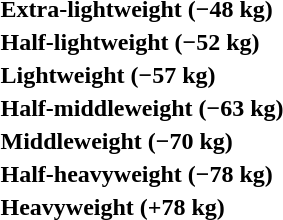<table>
<tr>
<th rowspan=2 style="text-align:left;">Extra-lightweight (−48 kg)</th>
<td rowspan=2></td>
<td rowspan=2></td>
<td></td>
</tr>
<tr>
<td></td>
</tr>
<tr>
<th rowspan=2 style="text-align:left;">Half-lightweight (−52 kg)</th>
<td rowspan=2></td>
<td rowspan=2></td>
<td></td>
</tr>
<tr>
<td></td>
</tr>
<tr>
<th rowspan=2 style="text-align:left;">Lightweight (−57 kg)</th>
<td rowspan=2></td>
<td rowspan=2></td>
<td></td>
</tr>
<tr>
<td></td>
</tr>
<tr>
<th rowspan=2 style="text-align:left;">Half-middleweight (−63 kg)</th>
<td rowspan=2></td>
<td rowspan=2></td>
<td></td>
</tr>
<tr>
<td></td>
</tr>
<tr>
<th rowspan=2 style="text-align:left;">Middleweight (−70 kg)</th>
<td rowspan=2></td>
<td rowspan=2></td>
<td></td>
</tr>
<tr>
<td></td>
</tr>
<tr>
<th rowspan=2 style="text-align:left;">Half-heavyweight (−78 kg)</th>
<td rowspan=2></td>
<td rowspan=2></td>
<td></td>
</tr>
<tr>
<td></td>
</tr>
<tr>
<th rowspan=2 style="text-align:left;">Heavyweight (+78 kg)</th>
<td rowspan=2></td>
<td rowspan=2></td>
<td></td>
</tr>
<tr>
<td></td>
</tr>
</table>
